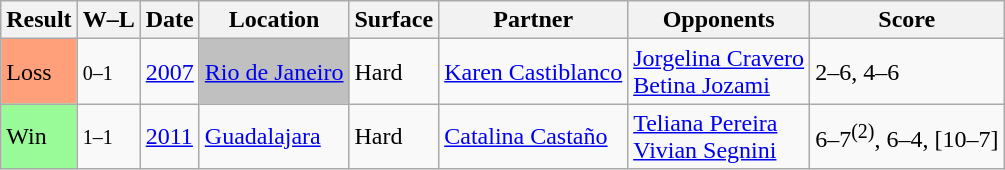<table class="sortable wikitable">
<tr>
<th>Result</th>
<th class="unsortable">W–L</th>
<th>Date</th>
<th>Location</th>
<th>Surface</th>
<th>Partner</th>
<th>Opponents</th>
<th class="unsortable">Score</th>
</tr>
<tr>
<td style="background:#FFA07A;">Loss</td>
<td><small>0–1</small></td>
<td><a href='#'>2007</a></td>
<td style="background:silver;"><a href='#'>Rio de Janeiro</a></td>
<td>Hard</td>
<td> <a href='#'>Karen Castiblanco</a></td>
<td> <a href='#'>Jorgelina Cravero</a> <br>  <a href='#'>Betina Jozami</a></td>
<td>2–6, 4–6</td>
</tr>
<tr>
<td bgcolor=98FB98>Win</td>
<td><small>1–1</small></td>
<td><a href='#'>2011</a></td>
<td style="background:Bronze;"><a href='#'>Guadalajara</a></td>
<td>Hard</td>
<td> <a href='#'>Catalina Castaño</a></td>
<td> <a href='#'>Teliana Pereira</a> <br>  <a href='#'>Vivian Segnini</a></td>
<td>6–7<sup>(2)</sup>, 6–4, [10–7]</td>
</tr>
</table>
